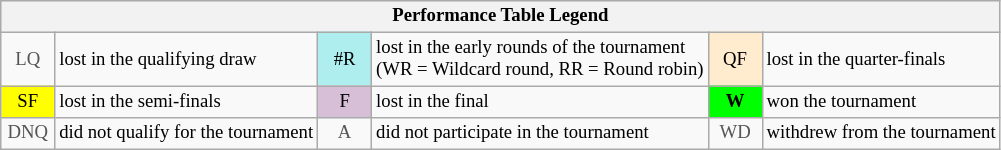<table class="wikitable" style="font-size:78%;">
<tr bgcolor="#efefef">
<th colspan="6">Performance Table Legend</th>
</tr>
<tr>
<td align="center" style="color:#555555;" width="30">LQ</td>
<td>lost in the qualifying draw</td>
<td align="center" style="background:#afeeee;">#R</td>
<td>lost in the early rounds of the tournament<br>(WR = Wildcard round, RR = Round robin)</td>
<td align="center" style="background:#ffebcd;">QF</td>
<td>lost in the quarter-finals</td>
</tr>
<tr>
<td align="center" style="background:yellow;">SF</td>
<td>lost in the semi-finals</td>
<td align="center" style="background:#D8BFD8;">F</td>
<td>lost in the final</td>
<td align="center" style="background:#00ff00;"><strong>W</strong></td>
<td>won the tournament</td>
</tr>
<tr>
<td align="center" style="color:#555555;" width="30">DNQ</td>
<td>did not qualify for the tournament</td>
<td align="center" style="color:#555555;" width="30">A</td>
<td>did not participate in the tournament</td>
<td align="center" style="color:#555555;" width="30">WD</td>
<td>withdrew from the tournament</td>
</tr>
</table>
